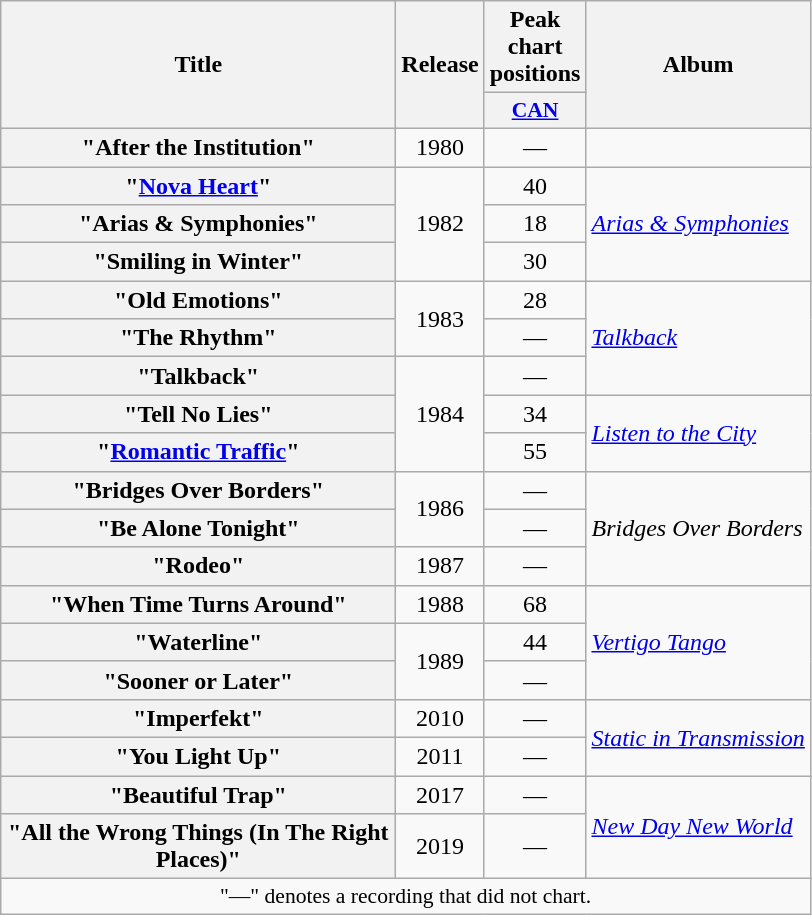<table class="wikitable plainrowheaders" style=text-align:center;>
<tr>
<th scope="col" rowspan="2" style="width:16em;">Title</th>
<th scope="col" rowspan="2">Release</th>
<th scope="col">Peak chart positions</th>
<th scope="col" rowspan="2">Album</th>
</tr>
<tr>
<th style="width:4em;font-size:90%;"><a href='#'>CAN</a></th>
</tr>
<tr>
<th scope="row">"After the Institution"</th>
<td>1980</td>
<td>—</td>
<td></td>
</tr>
<tr>
<th scope="row">"<a href='#'>Nova Heart</a>"</th>
<td rowspan="3">1982</td>
<td>40</td>
<td style="text-align:left;" rowspan="3"><em><a href='#'>Arias & Symphonies</a></em></td>
</tr>
<tr>
<th scope="row">"Arias & Symphonies"</th>
<td>18</td>
</tr>
<tr>
<th scope="row">"Smiling in Winter"</th>
<td>30</td>
</tr>
<tr>
<th scope="row">"Old Emotions"</th>
<td rowspan="2">1983</td>
<td>28</td>
<td style="text-align:left;" rowspan="3"><em><a href='#'>Talkback</a></em></td>
</tr>
<tr>
<th scope="row">"The Rhythm"</th>
<td>—</td>
</tr>
<tr>
<th scope="row">"Talkback"</th>
<td rowspan="3">1984</td>
<td>—</td>
</tr>
<tr>
<th scope="row">"Tell No Lies"</th>
<td>34</td>
<td style="text-align:left;" rowspan="2"><em><a href='#'>Listen to the City</a></em></td>
</tr>
<tr>
<th scope="row">"<a href='#'>Romantic Traffic</a>"</th>
<td>55</td>
</tr>
<tr>
<th scope="row">"Bridges Over Borders"</th>
<td rowspan="2">1986</td>
<td>—</td>
<td style="text-align:left;" rowspan="3"><em>Bridges Over Borders</em></td>
</tr>
<tr>
<th scope="row">"Be Alone Tonight"</th>
<td>—</td>
</tr>
<tr>
<th scope="row">"Rodeo"</th>
<td>1987</td>
<td>—</td>
</tr>
<tr>
<th scope="row">"When Time Turns Around"</th>
<td>1988</td>
<td>68</td>
<td style="text-align:left;" rowspan="3"><em><a href='#'>Vertigo Tango</a></em></td>
</tr>
<tr>
<th scope="row">"Waterline"</th>
<td rowspan="2">1989</td>
<td>44</td>
</tr>
<tr>
<th scope="row">"Sooner or Later"</th>
<td>—</td>
</tr>
<tr>
<th scope="row">"Imperfekt"</th>
<td>2010</td>
<td>—</td>
<td style="text-align:left;" rowspan="2"><em><a href='#'>Static in Transmission</a></em></td>
</tr>
<tr>
<th scope="row">"You Light Up"</th>
<td>2011</td>
<td>—</td>
</tr>
<tr>
<th scope="row">"Beautiful Trap"</th>
<td>2017</td>
<td>—</td>
<td style="text-align:left;" rowspan="2"><em><a href='#'>New Day New World</a></em></td>
</tr>
<tr>
<th scope="row">"All the Wrong Things (In The Right Places)"</th>
<td>2019</td>
<td>—</td>
</tr>
<tr>
<td colspan="4"  style="text-align:center; font-size:90%;">"—" denotes a recording that did not chart.</td>
</tr>
</table>
